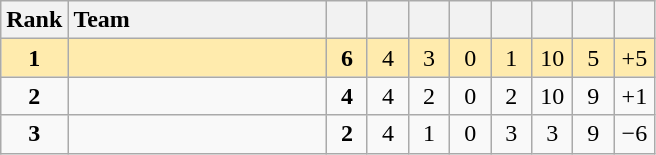<table class="wikitable" style="text-align:center">
<tr>
<th width=30>Rank</th>
<th width=165 style="text-align:left">Team</th>
<th width=20></th>
<th width=20></th>
<th width=20></th>
<th width=20></th>
<th width=20></th>
<th width=20></th>
<th width=20></th>
<th width=20></th>
</tr>
<tr bgcolor="#ffebad">
<td><strong>1</strong></td>
<td align="left"></td>
<td><strong>6</strong></td>
<td>4</td>
<td>3</td>
<td>0</td>
<td>1</td>
<td>10</td>
<td>5</td>
<td>+5</td>
</tr>
<tr>
<td><strong>2</strong></td>
<td align="left"></td>
<td><strong>4</strong></td>
<td>4</td>
<td>2</td>
<td>0</td>
<td>2</td>
<td>10</td>
<td>9</td>
<td>+1</td>
</tr>
<tr>
<td><strong>3</strong></td>
<td align="left"></td>
<td><strong>2</strong></td>
<td>4</td>
<td>1</td>
<td>0</td>
<td>3</td>
<td>3</td>
<td>9</td>
<td>−6</td>
</tr>
</table>
